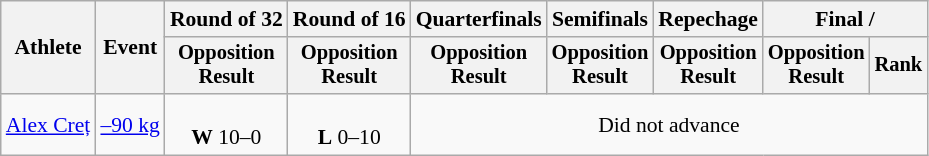<table class=wikitable style=font-size:90%;>
<tr>
<th rowspan=2>Athlete</th>
<th rowspan=2>Event</th>
<th>Round of 32</th>
<th>Round of 16</th>
<th>Quarterfinals</th>
<th>Semifinals</th>
<th>Repechage</th>
<th colspan=2>Final / </th>
</tr>
<tr style=font-size:95%>
<th>Opposition<br>Result</th>
<th>Opposition<br>Result</th>
<th>Opposition<br>Result</th>
<th>Opposition<br>Result</th>
<th>Opposition<br>Result</th>
<th>Opposition<br>Result</th>
<th>Rank</th>
</tr>
<tr align=center>
<td align=left><a href='#'>Alex Creț</a></td>
<td align=left><a href='#'>–90 kg</a></td>
<td> <br> <strong>W</strong> 10–0</td>
<td> <br> <strong>L</strong> 0–10</td>
<td colspan="6">Did not advance</td>
</tr>
</table>
